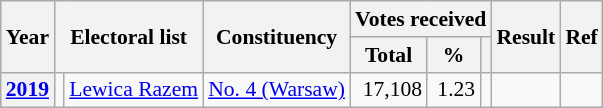<table class="wikitable" style="font-size: 90%;">
<tr>
<th rowspan="2">Year</th>
<th rowspan="2" colspan="2">Electoral list</th>
<th rowspan="2">Constituency</th>
<th colspan="3">Votes received</th>
<th rowspan="2">Result</th>
<th rowspan="2">Ref</th>
</tr>
<tr>
<th>Total</th>
<th>%</th>
<th></th>
</tr>
<tr>
<th><a href='#'>2019</a></th>
<td></td>
<td><a href='#'>Lewica Razem</a></td>
<td><a href='#'>No. 4 (Warsaw)</a></td>
<td style="text-align: right;">17,108</td>
<td style="text-align: right;">1.23</td>
<td></td>
<td></td>
<td></td>
</tr>
</table>
